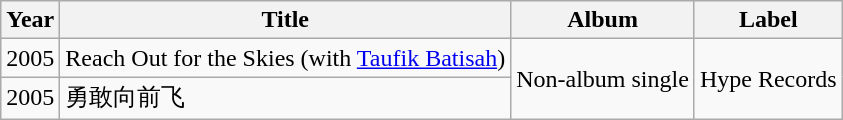<table class="wikitable">
<tr>
<th>Year</th>
<th>Title</th>
<th>Album</th>
<th>Label</th>
</tr>
<tr>
<td>2005</td>
<td>Reach Out for the Skies (with <a href='#'>Taufik Batisah</a>)</td>
<td rowspan="2">Non-album single</td>
<td rowspan="2">Hype Records</td>
</tr>
<tr>
<td>2005</td>
<td>勇敢向前飞</td>
</tr>
</table>
